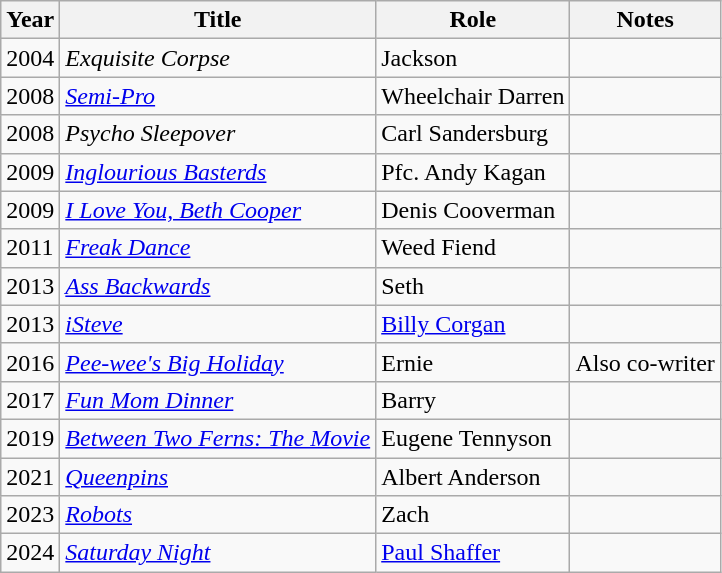<table class="wikitable">
<tr>
<th>Year</th>
<th>Title</th>
<th>Role</th>
<th>Notes</th>
</tr>
<tr>
<td>2004</td>
<td><em>Exquisite Corpse</em></td>
<td>Jackson</td>
<td></td>
</tr>
<tr>
<td>2008</td>
<td><em><a href='#'>Semi-Pro</a></em></td>
<td>Wheelchair Darren</td>
<td></td>
</tr>
<tr>
<td>2008</td>
<td><em>Psycho Sleepover</em></td>
<td>Carl Sandersburg</td>
<td></td>
</tr>
<tr>
<td>2009</td>
<td><em><a href='#'>Inglourious Basterds</a></em></td>
<td>Pfc. Andy Kagan</td>
<td></td>
</tr>
<tr>
<td>2009</td>
<td><em><a href='#'>I Love You, Beth Cooper</a></em></td>
<td>Denis Cooverman</td>
<td></td>
</tr>
<tr>
<td>2011</td>
<td><em><a href='#'>Freak Dance</a></em></td>
<td>Weed Fiend</td>
<td></td>
</tr>
<tr>
<td>2013</td>
<td><em><a href='#'>Ass Backwards</a></em></td>
<td>Seth</td>
<td></td>
</tr>
<tr>
<td>2013</td>
<td><em><a href='#'>iSteve</a></em></td>
<td><a href='#'>Billy Corgan</a></td>
<td></td>
</tr>
<tr>
<td>2016</td>
<td><em><a href='#'>Pee-wee's Big Holiday</a></em></td>
<td>Ernie</td>
<td>Also co-writer</td>
</tr>
<tr>
<td>2017</td>
<td><em><a href='#'>Fun Mom Dinner</a></em></td>
<td>Barry</td>
<td></td>
</tr>
<tr>
<td>2019</td>
<td><em><a href='#'>Between Two Ferns: The Movie</a></em></td>
<td>Eugene Tennyson</td>
<td></td>
</tr>
<tr>
<td>2021</td>
<td><em><a href='#'>Queenpins</a></em></td>
<td>Albert Anderson</td>
<td></td>
</tr>
<tr>
<td>2023</td>
<td><em><a href='#'>Robots</a></em></td>
<td>Zach</td>
<td></td>
</tr>
<tr>
<td>2024</td>
<td><em><a href='#'>Saturday Night</a></em></td>
<td><a href='#'>Paul Shaffer</a></td>
<td></td>
</tr>
</table>
